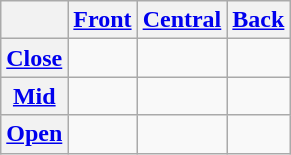<table class="wikitable">
<tr>
<th></th>
<th><a href='#'>Front</a></th>
<th><a href='#'>Central</a></th>
<th><a href='#'>Back</a></th>
</tr>
<tr align=center>
<th><a href='#'>Close</a></th>
<td></td>
<td></td>
<td></td>
</tr>
<tr align=center>
<th><a href='#'>Mid</a></th>
<td></td>
<td></td>
<td></td>
</tr>
<tr align=center>
<th><a href='#'>Open</a></th>
<td></td>
<td></td>
<td></td>
</tr>
</table>
